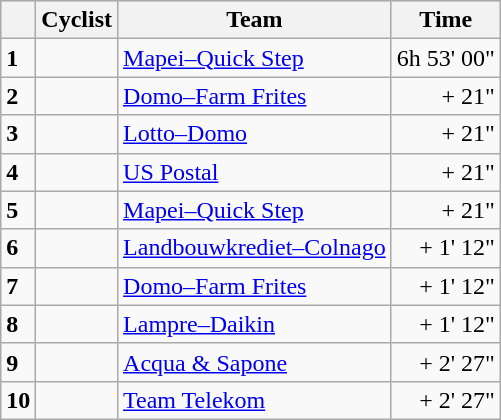<table class="wikitable">
<tr style="background:#ccccff;">
<th></th>
<th>Cyclist</th>
<th>Team</th>
<th>Time</th>
</tr>
<tr>
<td><strong>1</strong></td>
<td></td>
<td><a href='#'>Mapei–Quick Step</a></td>
<td align=right>6h 53' 00"</td>
</tr>
<tr>
<td><strong>2</strong></td>
<td></td>
<td><a href='#'>Domo–Farm Frites</a></td>
<td align=right>+ 21"</td>
</tr>
<tr>
<td><strong>3</strong></td>
<td></td>
<td><a href='#'>Lotto–Domo</a></td>
<td align=right>+ 21"</td>
</tr>
<tr>
<td><strong>4</strong></td>
<td></td>
<td><a href='#'>US Postal</a></td>
<td align=right>+ 21"</td>
</tr>
<tr>
<td><strong>5</strong></td>
<td></td>
<td><a href='#'>Mapei–Quick Step</a></td>
<td align=right>+ 21"</td>
</tr>
<tr>
<td><strong>6</strong></td>
<td></td>
<td><a href='#'>Landbouwkrediet–Colnago</a></td>
<td align=right>+ 1' 12"</td>
</tr>
<tr>
<td><strong>7</strong></td>
<td></td>
<td><a href='#'>Domo–Farm Frites</a></td>
<td align=right>+ 1' 12"</td>
</tr>
<tr>
<td><strong>8</strong></td>
<td></td>
<td><a href='#'>Lampre–Daikin</a></td>
<td align=right>+ 1' 12"</td>
</tr>
<tr>
<td><strong>9</strong></td>
<td></td>
<td><a href='#'>Acqua & Sapone</a></td>
<td align=right>+ 2' 27"</td>
</tr>
<tr>
<td><strong>10</strong></td>
<td></td>
<td><a href='#'>Team Telekom</a></td>
<td align=right>+ 2' 27"</td>
</tr>
</table>
